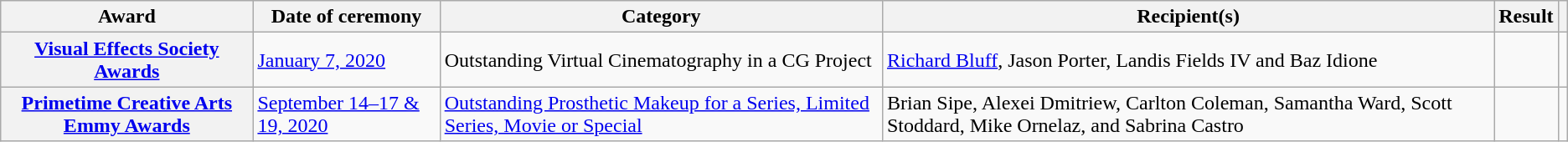<table class="wikitable plainrowheaders sortable">
<tr>
<th scope="col">Award</th>
<th scope="col">Date of ceremony</th>
<th scope="col">Category</th>
<th scope="col">Recipient(s)</th>
<th scope="col">Result</th>
<th scope="col" class="unsortable"></th>
</tr>
<tr>
<th scope="row" style="text-align:center;"><a href='#'>Visual Effects Society Awards</a></th>
<td><a href='#'>January 7, 2020</a></td>
<td>Outstanding Virtual Cinematography in a CG Project</td>
<td data-sort-value="Bluff, Richard"><a href='#'>Richard Bluff</a>, Jason Porter, Landis Fields IV and Baz Idione</td>
<td></td>
<td scope="row" style="text-align:center;"></td>
</tr>
<tr>
<th scope="row" style="text-align:center;"><a href='#'>Primetime Creative Arts Emmy Awards</a></th>
<td><a href='#'>September 14–17 & 19, 2020</a></td>
<td><a href='#'>Outstanding Prosthetic Makeup for a Series, Limited Series, Movie or Special</a></td>
<td data-sort-value="Sipe, Brian">Brian Sipe, Alexei Dmitriew, Carlton Coleman, Samantha Ward, Scott Stoddard, Mike Ornelaz, and Sabrina Castro</td>
<td></td>
<td scope="row" style="text-align:center;"></td>
</tr>
</table>
